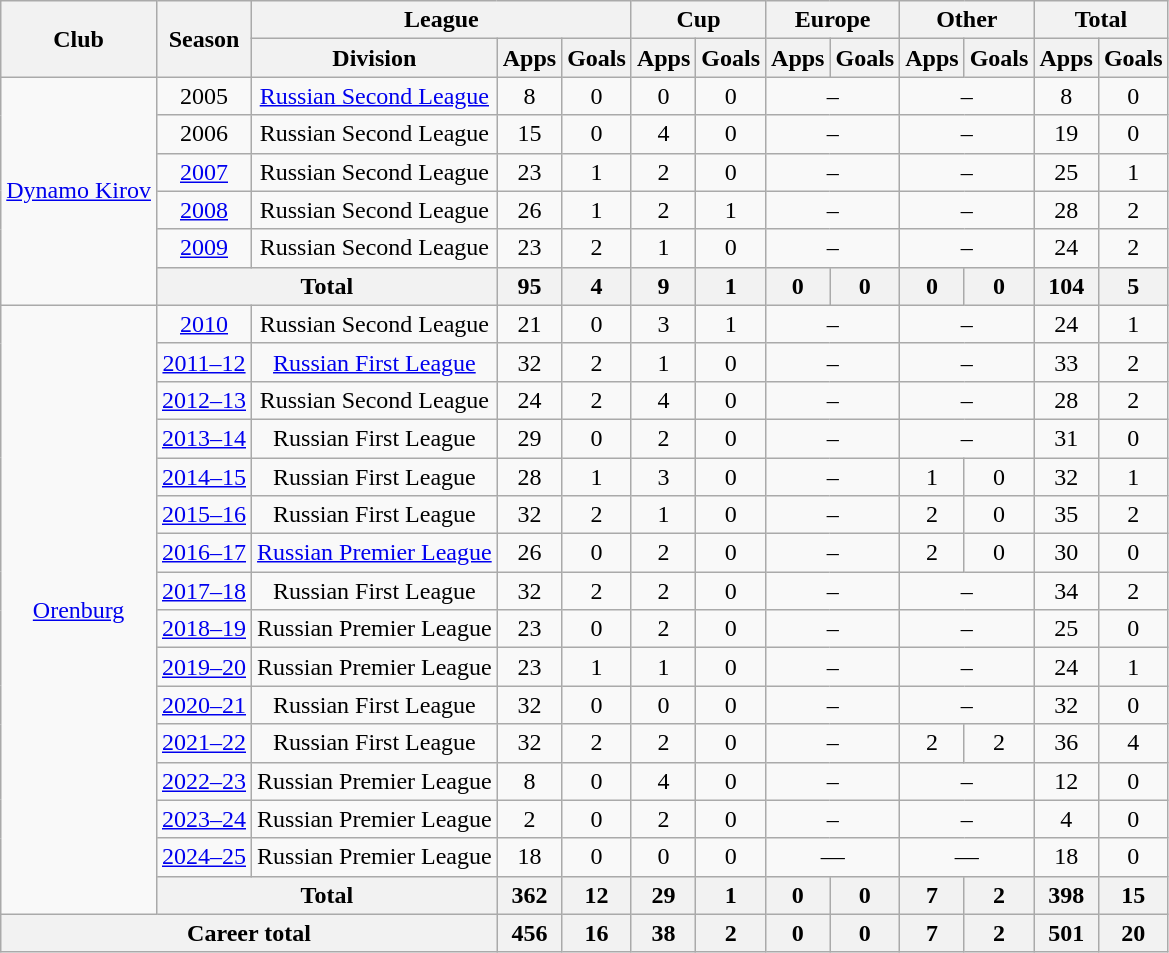<table class="wikitable" style="text-align: center;">
<tr>
<th rowspan="2">Club</th>
<th rowspan="2">Season</th>
<th colspan="3">League</th>
<th colspan="2">Cup</th>
<th colspan="2">Europe</th>
<th colspan="2">Other</th>
<th colspan="2">Total</th>
</tr>
<tr>
<th>Division</th>
<th>Apps</th>
<th>Goals</th>
<th>Apps</th>
<th>Goals</th>
<th>Apps</th>
<th>Goals</th>
<th>Apps</th>
<th>Goals</th>
<th>Apps</th>
<th>Goals</th>
</tr>
<tr>
<td rowspan="6"><a href='#'>Dynamo Kirov</a></td>
<td>2005</td>
<td><a href='#'>Russian Second League</a></td>
<td>8</td>
<td>0</td>
<td>0</td>
<td>0</td>
<td colspan=2>–</td>
<td colspan=2>–</td>
<td>8</td>
<td>0</td>
</tr>
<tr>
<td>2006</td>
<td>Russian Second League</td>
<td>15</td>
<td>0</td>
<td>4</td>
<td>0</td>
<td colspan=2>–</td>
<td colspan=2>–</td>
<td>19</td>
<td>0</td>
</tr>
<tr>
<td><a href='#'>2007</a></td>
<td>Russian Second League</td>
<td>23</td>
<td>1</td>
<td>2</td>
<td>0</td>
<td colspan=2>–</td>
<td colspan=2>–</td>
<td>25</td>
<td>1</td>
</tr>
<tr>
<td><a href='#'>2008</a></td>
<td>Russian Second League</td>
<td>26</td>
<td>1</td>
<td>2</td>
<td>1</td>
<td colspan=2>–</td>
<td colspan=2>–</td>
<td>28</td>
<td>2</td>
</tr>
<tr>
<td><a href='#'>2009</a></td>
<td>Russian Second League</td>
<td>23</td>
<td>2</td>
<td>1</td>
<td>0</td>
<td colspan=2>–</td>
<td colspan=2>–</td>
<td>24</td>
<td>2</td>
</tr>
<tr>
<th colspan=2>Total</th>
<th>95</th>
<th>4</th>
<th>9</th>
<th>1</th>
<th>0</th>
<th>0</th>
<th>0</th>
<th>0</th>
<th>104</th>
<th>5</th>
</tr>
<tr>
<td rowspan="16"><a href='#'>Orenburg</a></td>
<td><a href='#'>2010</a></td>
<td>Russian Second League</td>
<td>21</td>
<td>0</td>
<td>3</td>
<td>1</td>
<td colspan=2>–</td>
<td colspan=2>–</td>
<td>24</td>
<td>1</td>
</tr>
<tr>
<td><a href='#'>2011–12</a></td>
<td><a href='#'>Russian First League</a></td>
<td>32</td>
<td>2</td>
<td>1</td>
<td>0</td>
<td colspan=2>–</td>
<td colspan=2>–</td>
<td>33</td>
<td>2</td>
</tr>
<tr>
<td><a href='#'>2012–13</a></td>
<td>Russian Second League</td>
<td>24</td>
<td>2</td>
<td>4</td>
<td>0</td>
<td colspan=2>–</td>
<td colspan=2>–</td>
<td>28</td>
<td>2</td>
</tr>
<tr>
<td><a href='#'>2013–14</a></td>
<td>Russian First League</td>
<td>29</td>
<td>0</td>
<td>2</td>
<td>0</td>
<td colspan=2>–</td>
<td colspan=2>–</td>
<td>31</td>
<td>0</td>
</tr>
<tr>
<td><a href='#'>2014–15</a></td>
<td>Russian First League</td>
<td>28</td>
<td>1</td>
<td>3</td>
<td>0</td>
<td colspan=2>–</td>
<td>1</td>
<td>0</td>
<td>32</td>
<td>1</td>
</tr>
<tr>
<td><a href='#'>2015–16</a></td>
<td>Russian First League</td>
<td>32</td>
<td>2</td>
<td>1</td>
<td>0</td>
<td colspan=2>–</td>
<td>2</td>
<td>0</td>
<td>35</td>
<td>2</td>
</tr>
<tr>
<td><a href='#'>2016–17</a></td>
<td><a href='#'>Russian Premier League</a></td>
<td>26</td>
<td>0</td>
<td>2</td>
<td>0</td>
<td colspan=2>–</td>
<td>2</td>
<td>0</td>
<td>30</td>
<td>0</td>
</tr>
<tr>
<td><a href='#'>2017–18</a></td>
<td>Russian First League</td>
<td>32</td>
<td>2</td>
<td>2</td>
<td>0</td>
<td colspan=2>–</td>
<td colspan=2>–</td>
<td>34</td>
<td>2</td>
</tr>
<tr>
<td><a href='#'>2018–19</a></td>
<td>Russian Premier League</td>
<td>23</td>
<td>0</td>
<td>2</td>
<td>0</td>
<td colspan=2>–</td>
<td colspan=2>–</td>
<td>25</td>
<td>0</td>
</tr>
<tr>
<td><a href='#'>2019–20</a></td>
<td>Russian Premier League</td>
<td>23</td>
<td>1</td>
<td>1</td>
<td>0</td>
<td colspan=2>–</td>
<td colspan=2>–</td>
<td>24</td>
<td>1</td>
</tr>
<tr>
<td><a href='#'>2020–21</a></td>
<td>Russian First League</td>
<td>32</td>
<td>0</td>
<td>0</td>
<td>0</td>
<td colspan=2>–</td>
<td colspan=2>–</td>
<td>32</td>
<td>0</td>
</tr>
<tr>
<td><a href='#'>2021–22</a></td>
<td>Russian First League</td>
<td>32</td>
<td>2</td>
<td>2</td>
<td>0</td>
<td colspan=2>–</td>
<td>2</td>
<td>2</td>
<td>36</td>
<td>4</td>
</tr>
<tr>
<td><a href='#'>2022–23</a></td>
<td>Russian Premier League</td>
<td>8</td>
<td>0</td>
<td>4</td>
<td>0</td>
<td colspan=2>–</td>
<td colspan=2>–</td>
<td>12</td>
<td>0</td>
</tr>
<tr>
<td><a href='#'>2023–24</a></td>
<td>Russian Premier League</td>
<td>2</td>
<td>0</td>
<td>2</td>
<td>0</td>
<td colspan=2>–</td>
<td colspan=2>–</td>
<td>4</td>
<td>0</td>
</tr>
<tr>
<td><a href='#'>2024–25</a></td>
<td>Russian Premier League</td>
<td>18</td>
<td>0</td>
<td>0</td>
<td>0</td>
<td colspan="2">—</td>
<td colspan="2">—</td>
<td>18</td>
<td>0</td>
</tr>
<tr>
<th colspan="2">Total</th>
<th>362</th>
<th>12</th>
<th>29</th>
<th>1</th>
<th>0</th>
<th>0</th>
<th>7</th>
<th>2</th>
<th>398</th>
<th>15</th>
</tr>
<tr>
<th colspan="3">Career total</th>
<th>456</th>
<th>16</th>
<th>38</th>
<th>2</th>
<th>0</th>
<th>0</th>
<th>7</th>
<th>2</th>
<th>501</th>
<th>20</th>
</tr>
</table>
